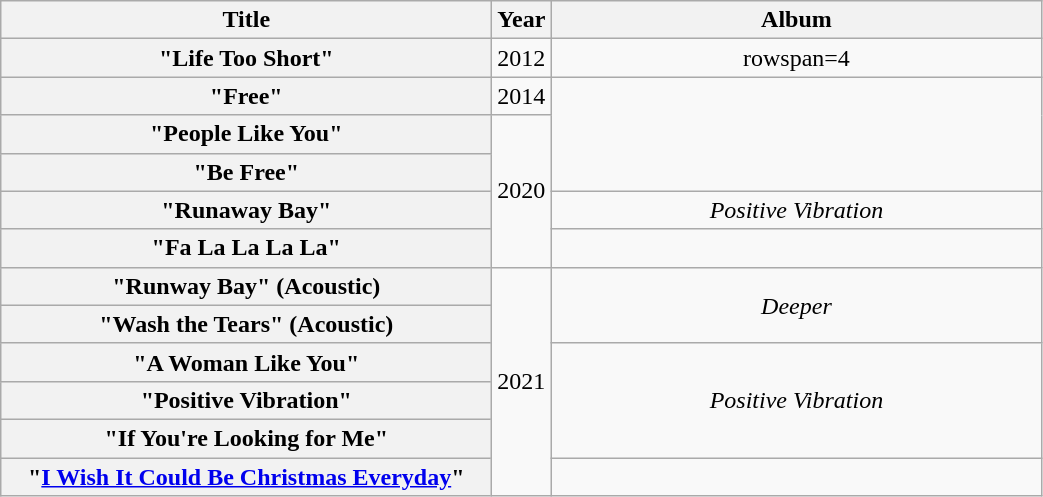<table class="wikitable plainrowheaders" style="text-align:center;">
<tr>
<th rowspan="1" style="width:20em;">Title</th>
<th rowspan="1" style="width:1em;">Year</th>
<th rowspan="1" style="width:20em;">Album</th>
</tr>
<tr>
<th scope="row">"Life Too Short"</th>
<td>2012</td>
<td>rowspan=4 </td>
</tr>
<tr>
<th scope="row">"Free"</th>
<td>2014</td>
</tr>
<tr>
<th scope="row">"People Like You"</th>
<td rowspan=4>2020</td>
</tr>
<tr>
<th scope="row">"Be Free"<br> </th>
</tr>
<tr>
<th scope="row">"Runaway Bay"</th>
<td><em>Positive Vibration</em></td>
</tr>
<tr>
<th scope="row">"Fa La La La La"</th>
<td></td>
</tr>
<tr>
<th scope="row">"Runway Bay" (Acoustic)</th>
<td rowspan=6>2021</td>
<td rowspan=2><em>Deeper</em></td>
</tr>
<tr>
<th scope="row">"Wash the Tears" (Acoustic)</th>
</tr>
<tr>
<th scope="row">"A Woman Like You"</th>
<td rowspan=3><em>Positive Vibration</em></td>
</tr>
<tr>
<th scope="row">"Positive Vibration"</th>
</tr>
<tr>
<th scope="row">"If You're Looking for Me"</th>
</tr>
<tr>
<th scope="row">"<a href='#'>I Wish It Could Be Christmas Everyday</a>"</th>
<td></td>
</tr>
</table>
